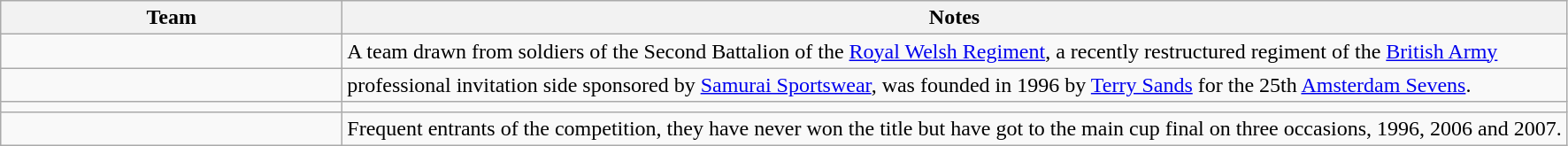<table class="wikitable">
<tr>
<th scope="col" style="width:250px;">Team</th>
<th>Notes</th>
</tr>
<tr>
<td><strong></strong></td>
<td>A team drawn from soldiers of the Second Battalion of the <a href='#'>Royal Welsh Regiment</a>, a recently restructured regiment of the <a href='#'>British Army</a></td>
</tr>
<tr>
<td><strong></strong></td>
<td>professional invitation side sponsored by <a href='#'>Samurai Sportswear</a>, was founded in 1996 by <a href='#'>Terry Sands</a> for the 25th <a href='#'>Amsterdam Sevens</a>.</td>
</tr>
<tr>
<td><strong></strong></td>
<td></td>
</tr>
<tr>
<td><strong></strong></td>
<td>Frequent entrants of the competition, they have never won the title but have got to the main cup final on three occasions, 1996, 2006 and 2007.</td>
</tr>
</table>
